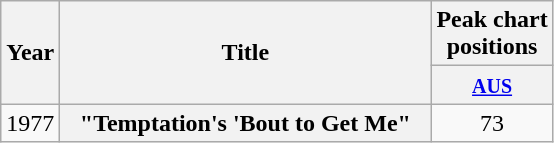<table class="wikitable plainrowheaders" style="text-align:center;" border="1">
<tr>
<th scope="col" rowspan="2">Year</th>
<th scope="col" rowspan="2" style="width:15em;">Title</th>
<th scope="col" colspan="1">Peak chart<br>positions</th>
</tr>
<tr>
<th scope="col" style="text-align:center;"><small><a href='#'>AUS</a></small><br></th>
</tr>
<tr>
<td>1977</td>
<th scope="row">"Temptation's 'Bout to Get Me"</th>
<td style="text-align:center;">73</td>
</tr>
</table>
